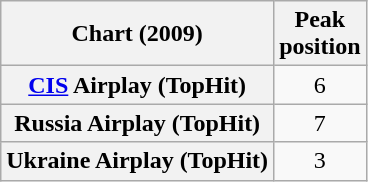<table class="wikitable sortable plainrowheaders" style="text-align:center">
<tr>
<th scope="col">Chart (2009)</th>
<th scope="col">Peak<br>position</th>
</tr>
<tr>
<th scope="row"><a href='#'>CIS</a> Airplay (TopHit)</th>
<td>6</td>
</tr>
<tr>
<th scope="row">Russia Airplay (TopHit)</th>
<td>7</td>
</tr>
<tr>
<th scope="row">Ukraine Airplay (TopHit)</th>
<td>3</td>
</tr>
</table>
